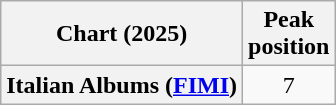<table class="wikitable sortable plainrowheaders" style="text-align:center">
<tr>
<th scope="col">Chart (2025)</th>
<th scope="col">Peak<br>position</th>
</tr>
<tr>
<th scope="row">Italian Albums (<a href='#'>FIMI</a>)</th>
<td>7</td>
</tr>
</table>
